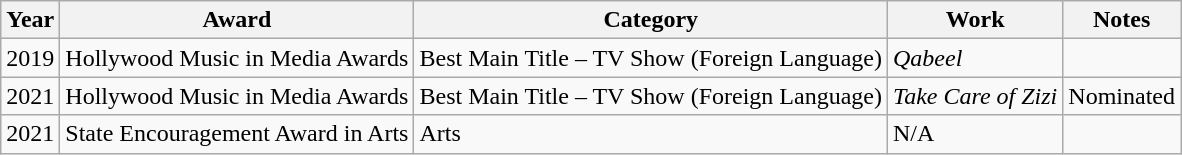<table class="wikitable">
<tr>
<th>Year</th>
<th>Award</th>
<th>Category</th>
<th>Work</th>
<th>Notes</th>
</tr>
<tr>
<td>2019</td>
<td>Hollywood Music in Media Awards</td>
<td>Best Main Title – TV Show (Foreign Language)</td>
<td><em>Qabeel</em></td>
<td></td>
</tr>
<tr>
<td>2021</td>
<td>Hollywood Music in Media Awards</td>
<td>Best Main Title – TV Show (Foreign Language)</td>
<td><em>Take Care of Zizi</em></td>
<td>Nominated </td>
</tr>
<tr>
<td>2021</td>
<td>State Encouragement Award in Arts</td>
<td>Arts</td>
<td>N/A</td>
<td></td>
</tr>
</table>
